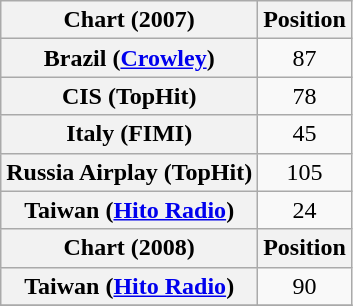<table class="wikitable sortable plainrowheaders" style="text-align:center">
<tr>
<th scope="col">Chart (2007)</th>
<th scope="col">Position</th>
</tr>
<tr>
<th scope="row">Brazil (<a href='#'>Crowley</a>)</th>
<td>87</td>
</tr>
<tr>
<th scope="row">CIS (TopHit)</th>
<td>78</td>
</tr>
<tr>
<th scope="row">Italy (FIMI)</th>
<td>45</td>
</tr>
<tr>
<th scope="row">Russia Airplay (TopHit)</th>
<td>105</td>
</tr>
<tr>
<th scope="row">Taiwan (<a href='#'>Hito Radio</a>)</th>
<td style="text-align:center;">24</td>
</tr>
<tr>
<th scope="col">Chart (2008)</th>
<th scope="col">Position</th>
</tr>
<tr>
<th scope="row">Taiwan (<a href='#'>Hito Radio</a>)</th>
<td style="text-align:center;">90</td>
</tr>
<tr>
</tr>
</table>
